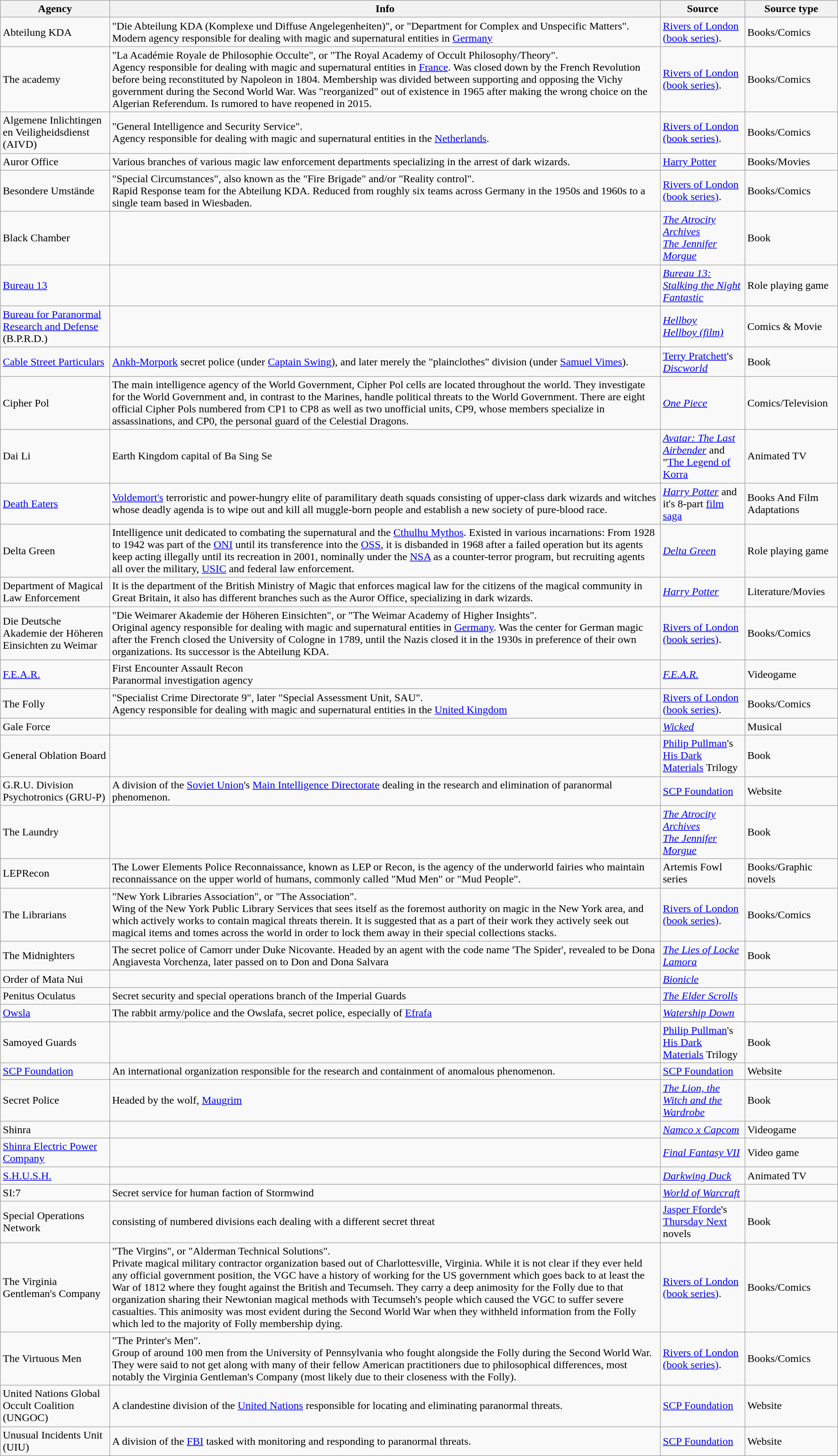<table class="wikitable">
<tr>
<th>Agency</th>
<th>Info</th>
<th>Source</th>
<th>Source type</th>
</tr>
<tr>
<td>Abteilung KDA</td>
<td>"Die Abteilung KDA (Komplexe und Diffuse Angelegenheiten)", or "Department for Complex and Unspecific Matters".<br> Modern agency responsible for dealing with magic and supernatural entities in <a href='#'>Germany</a></td>
<td><a href='#'>Rivers of London (book series)</a>.</td>
<td>Books/Comics</td>
</tr>
<tr>
<td>The academy</td>
<td>"La Académie Royale de Philosophie Occulte", or "The Royal Academy of Occult Philosophy/Theory".<br> Agency responsible for dealing with magic and supernatural entities in <a href='#'>France</a>. Was closed down by the French Revolution before being reconstituted by Napoleon in 1804. Membership was divided between supporting and opposing the Vichy government during the Second World War. Was "reorganized" out of existence in 1965 after making the wrong choice on the Algerian Referendum. Is rumored to have reopened in 2015.</td>
<td><a href='#'>Rivers of London (book series)</a>.</td>
<td>Books/Comics</td>
</tr>
<tr>
<td>Algemene Inlichtingen en Veiligheidsdienst (AIVD)</td>
<td>"General Intelligence and Security Service".<br> Agency responsible for dealing with magic and supernatural entities in the <a href='#'>Netherlands</a>.</td>
<td><a href='#'>Rivers of London (book series)</a>.</td>
<td>Books/Comics</td>
</tr>
<tr>
<td>Auror Office</td>
<td>Various branches of various magic law enforcement departments specializing in the arrest of dark wizards.</td>
<td><a href='#'>Harry Potter</a></td>
<td>Books/Movies</td>
</tr>
<tr>
<td>Besondere Umstände</td>
<td>"Special Circumstances", also known as the "Fire Brigade" and/or "Reality control".<br> Rapid Response team for the Abteilung KDA. Reduced from roughly six teams across Germany in the 1950s and 1960s to a single team based in Wiesbaden.</td>
<td><a href='#'>Rivers of London (book series)</a>.</td>
<td>Books/Comics</td>
</tr>
<tr>
<td>Black Chamber</td>
<td></td>
<td><em><a href='#'>The Atrocity Archives</a></em> <br> <em><a href='#'>The Jennifer Morgue</a></em></td>
<td>Book</td>
</tr>
<tr>
<td><a href='#'>Bureau 13</a></td>
<td></td>
<td><em><a href='#'>Bureau 13: Stalking the Night Fantastic</a></em></td>
<td>Role playing game</td>
</tr>
<tr>
<td><a href='#'>Bureau for Paranormal Research and Defense</a> (B.P.R.D.)</td>
<td></td>
<td><em><a href='#'>Hellboy</a></em> <br> <em><a href='#'>Hellboy (film)</a></em></td>
<td>Comics & Movie</td>
</tr>
<tr>
<td><a href='#'>Cable Street Particulars</a></td>
<td><a href='#'>Ankh-Morpork</a> secret police (under <a href='#'>Captain Swing</a>), and later merely the "plainclothes" division (under <a href='#'>Samuel Vimes</a>).</td>
<td><a href='#'>Terry Pratchett</a>'s <em><a href='#'>Discworld</a></em></td>
<td>Book</td>
</tr>
<tr>
<td>Cipher Pol</td>
<td>The main intelligence agency of the World Government, Cipher Pol cells are located throughout the world. They investigate for the World Government and, in contrast to the Marines, handle political threats to the World Government. There are eight official Cipher Pols numbered from CP1 to CP8 as well as two unofficial units, CP9, whose members specialize in assassinations, and CP0, the personal guard of the Celestial Dragons.</td>
<td><em><a href='#'>One Piece</a></em></td>
<td>Comics/Television</td>
</tr>
<tr>
<td>Dai Li</td>
<td>Earth Kingdom capital of Ba Sing Se</td>
<td><em><a href='#'>Avatar: The Last Airbender</a></em> and "<a href='#'>The Legend of Korra</a></td>
<td>Animated TV</td>
</tr>
<tr>
<td><a href='#'>Death Eaters</a></td>
<td><a href='#'>Voldemort's</a> terroristic and power-hungry elite of paramilitary death squads consisting of upper-class dark wizards and witches whose deadly agenda is to wipe out and kill all muggle-born people and establish a new society of pure-blood race.</td>
<td><em><a href='#'>Harry Potter</a></em> and it's 8-part <a href='#'>film saga</a></td>
<td>Books And Film Adaptations</td>
</tr>
<tr>
<td>Delta Green</td>
<td>Intelligence unit dedicated to combating the supernatural and the <a href='#'>Cthulhu Mythos</a>. Existed in various incarnations: From 1928 to 1942 was part of the <a href='#'>ONI</a> until its transference into the <a href='#'>OSS</a>, it is disbanded in 1968 after a failed operation but its agents keep acting illegally until its recreation in 2001, nominally under the <a href='#'>NSA</a> as a counter-terror program, but recruiting agents all over the military, <a href='#'>USIC</a> and federal law enforcement.</td>
<td><em><a href='#'>Delta Green</a></em></td>
<td>Role playing game</td>
</tr>
<tr>
<td>Department of Magical Law Enforcement</td>
<td>It is the department of the British Ministry of Magic that enforces magical law for the citizens of the magical community in Great Britain, it also has different branches such as the Auror Office, specializing in dark wizards.</td>
<td><em><a href='#'>Harry Potter</a></em></td>
<td>Literature/Movies</td>
</tr>
<tr>
<td>Die Deutsche Akademie der Höheren Einsichten zu Weimar</td>
<td>"Die Weimarer Akademie der Höheren Einsichten", or "The Weimar Academy of Higher Insights".<br> Original agency responsible for dealing with magic and supernatural entities in <a href='#'>Germany</a>. Was the center for German magic after the French closed the University of Cologne in 1789, until the Nazis closed it in the 1930s in preference of their own organizations. Its successor is the Abteilung KDA.</td>
<td><a href='#'>Rivers of London (book series)</a>.</td>
<td>Books/Comics</td>
</tr>
<tr>
<td><a href='#'>F.E.A.R.</a></td>
<td>First Encounter Assault Recon <br> Paranormal investigation agency</td>
<td><em><a href='#'>F.E.A.R.</a></em></td>
<td>Videogame</td>
</tr>
<tr>
<td>The Folly</td>
<td>"Specialist Crime Directorate 9", later "Special Assessment Unit, SAU".<br> Agency responsible for dealing with magic and supernatural entities in the <a href='#'>United Kingdom</a></td>
<td><a href='#'>Rivers of London (book series)</a>.</td>
<td>Books/Comics</td>
</tr>
<tr>
<td>Gale Force</td>
<td></td>
<td><em><a href='#'>Wicked</a></em></td>
<td>Musical</td>
</tr>
<tr>
<td>General Oblation Board</td>
<td></td>
<td><a href='#'>Philip Pullman</a>'s <a href='#'>His Dark Materials</a> Trilogy</td>
<td>Book</td>
</tr>
<tr>
<td>G.R.U. Division Psychotronics (GRU-P)</td>
<td>A division of the <a href='#'>Soviet Union</a>'s <a href='#'>Main Intelligence Directorate</a> dealing in the research and elimination of paranormal phenomenon.</td>
<td><a href='#'>SCP Foundation</a></td>
<td>Website</td>
</tr>
<tr>
<td>The Laundry</td>
<td></td>
<td><em><a href='#'>The Atrocity Archives</a></em> <br> <em><a href='#'>The Jennifer Morgue</a></em></td>
<td>Book</td>
</tr>
<tr>
<td>LEPRecon</td>
<td>The Lower Elements Police Reconnaissance, known as LEP or Recon, is the agency of the underworld fairies who maintain reconnaissance on the upper world of humans, commonly called "Mud Men" or "Mud People".</td>
<td>Artemis Fowl series</td>
<td>Books/Graphic novels</td>
</tr>
<tr>
<td>The Librarians</td>
<td>"New York Libraries Association", or "The Association".<br> Wing of the New York Public Library Services that sees itself as the foremost authority on magic in the New York area, and which actively works to contain magical threats therein. It is suggested that as a part of their work they actively seek out magical items and tomes across the world in order to lock them away in their special collections stacks.</td>
<td><a href='#'>Rivers of London (book series)</a>.</td>
<td>Books/Comics</td>
</tr>
<tr>
<td>The Midnighters</td>
<td>The secret police of Camorr under Duke Nicovante. Headed by an agent with the code name 'The Spider', revealed to be Dona Angiavesta Vorchenza, later passed on to Don and Dona Salvara</td>
<td><em><a href='#'>The Lies of Locke Lamora</a></em></td>
<td>Book</td>
</tr>
<tr>
<td>Order of Mata Nui</td>
<td></td>
<td><em><a href='#'>Bionicle</a></em></td>
<td></td>
</tr>
<tr>
<td>Penitus Oculatus</td>
<td>Secret security and special operations branch of the Imperial Guards</td>
<td><em><a href='#'>The Elder Scrolls</a></em></td>
<td></td>
</tr>
<tr>
<td><a href='#'>Owsla</a></td>
<td>The rabbit army/police and the Owslafa, secret police, especially of <a href='#'>Efrafa</a></td>
<td><em><a href='#'>Watership Down</a></em></td>
<td></td>
</tr>
<tr>
<td>Samoyed Guards</td>
<td></td>
<td><a href='#'>Philip Pullman</a>'s <a href='#'>His Dark Materials</a> Trilogy</td>
<td>Book</td>
</tr>
<tr>
<td><a href='#'>SCP Foundation</a></td>
<td>An international organization responsible for the research and containment of anomalous phenomenon.</td>
<td><a href='#'>SCP Foundation</a></td>
<td>Website</td>
</tr>
<tr>
<td>Secret Police</td>
<td>Headed by the wolf, <a href='#'>Maugrim</a></td>
<td><em><a href='#'>The Lion, the Witch and the Wardrobe</a></em></td>
<td>Book</td>
</tr>
<tr>
<td>Shinra</td>
<td></td>
<td><em><a href='#'>Namco x Capcom</a></em></td>
<td>Videogame</td>
</tr>
<tr>
<td><a href='#'>Shinra Electric Power Company</a></td>
<td></td>
<td><em><a href='#'>Final Fantasy VII</a></em></td>
<td>Video game</td>
</tr>
<tr>
<td><a href='#'>S.H.U.S.H.</a></td>
<td></td>
<td><em><a href='#'>Darkwing Duck</a></em></td>
<td>Animated TV</td>
</tr>
<tr>
<td>SI:7</td>
<td>Secret service for human faction of Stormwind</td>
<td><em><a href='#'>World of Warcraft</a></em></td>
<td></td>
</tr>
<tr>
<td>Special Operations Network</td>
<td>consisting of numbered divisions each dealing with a different secret threat</td>
<td><a href='#'>Jasper Fforde</a>'s <a href='#'>Thursday Next</a> novels</td>
<td>Book</td>
</tr>
<tr>
<td>The Virginia Gentleman's Company</td>
<td>"The Virgins", or "Alderman Technical Solutions".<br> Private magical military contractor organization based out of Charlottesville, Virginia. While it is not clear if they ever held any official government position, the VGC have a history of working for the US government which goes back to at least the War of 1812 where they fought against the British and Tecumseh. They carry a deep animosity for the Folly due to that organization sharing their Newtonian magical methods with Tecumseh's people which caused the VGC to suffer severe casualties. This animosity was most evident during the Second World War when they withheld information from the Folly which led to the majority of Folly membership dying.</td>
<td><a href='#'>Rivers of London (book series)</a>.</td>
<td>Books/Comics</td>
</tr>
<tr>
<td>The Virtuous Men</td>
<td>"The Printer's Men".<br> Group of around 100 men from the University of Pennsylvania who fought alongside the Folly during the Second World War. They were said to not get along with many of their fellow American practitioners due to philosophical differences, most notably the Virginia Gentleman's Company (most likely due to their closeness with the Folly).</td>
<td><a href='#'>Rivers of London (book series)</a>.</td>
<td>Books/Comics</td>
</tr>
<tr>
<td>United Nations Global Occult Coalition (UNGOC)</td>
<td>A clandestine division of the <a href='#'>United Nations</a> responsible for locating and eliminating paranormal threats.</td>
<td><a href='#'>SCP Foundation</a></td>
<td>Website</td>
</tr>
<tr>
<td>Unusual Incidents Unit (UIU)</td>
<td>A division of the <a href='#'>FBI</a> tasked with monitoring and responding to paranormal threats.</td>
<td><a href='#'>SCP Foundation</a></td>
<td>Website</td>
</tr>
</table>
